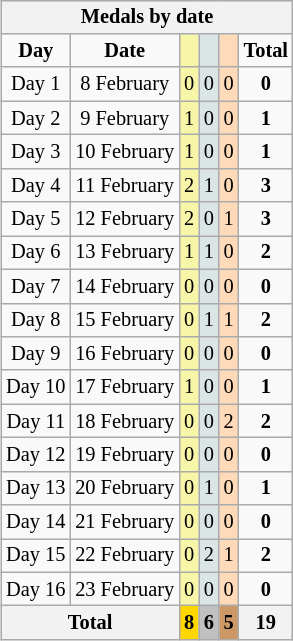<table class=wikitable style="font-size:85%;float:right;clear:right;">
<tr bgcolor=efefef>
<th colspan=6>Medals by date</th>
</tr>
<tr align=center>
<td><strong>Day</strong></td>
<td><strong>Date</strong></td>
<td bgcolor=#f7f6a8></td>
<td bgcolor=#dce5e5></td>
<td bgcolor=#ffdab9></td>
<td><strong>Total</strong></td>
</tr>
<tr align=center>
<td>Day 1</td>
<td>8 February</td>
<td bgcolor=F7F6A8>0</td>
<td bgcolor=DCE5E5>0</td>
<td bgcolor=FFDAB9>0</td>
<td><strong>0</strong></td>
</tr>
<tr align=center>
<td>Day 2</td>
<td>9 February</td>
<td bgcolor=F7F6A8>1</td>
<td bgcolor=DCE5E5>0</td>
<td bgcolor=FFDAB9>0</td>
<td><strong>1</strong></td>
</tr>
<tr align=center>
<td>Day 3</td>
<td>10 February</td>
<td bgcolor=F7F6A8>1</td>
<td bgcolor=DCE5E5>0</td>
<td bgcolor=FFDAB9>0</td>
<td><strong>1</strong></td>
</tr>
<tr align=center>
<td>Day 4</td>
<td>11 February</td>
<td bgcolor=F7F6A8>2</td>
<td bgcolor=DCE5E5>1</td>
<td bgcolor=FFDAB9>0</td>
<td><strong>3</strong></td>
</tr>
<tr align=center>
<td>Day 5</td>
<td>12 February</td>
<td bgcolor=F7F6A8>2</td>
<td bgcolor=DCE5E5>0</td>
<td bgcolor=FFDAB9>1</td>
<td><strong>3</strong></td>
</tr>
<tr align=center>
<td>Day 6</td>
<td>13 February</td>
<td bgcolor=F7F6A8>1</td>
<td bgcolor=DCE5E5>1</td>
<td bgcolor=FFDAB9>0</td>
<td><strong>2</strong></td>
</tr>
<tr align=center>
<td>Day 7</td>
<td>14 February</td>
<td bgcolor=F7F6A8>0</td>
<td bgcolor=DCE5E5>0</td>
<td bgcolor=FFDAB9>0</td>
<td><strong>0</strong></td>
</tr>
<tr align=center>
<td>Day 8</td>
<td>15 February</td>
<td bgcolor=F7F6A8>0</td>
<td bgcolor=DCE5E5>1</td>
<td bgcolor=FFDAB9>1</td>
<td><strong>2</strong></td>
</tr>
<tr align=center>
<td>Day 9</td>
<td>16 February</td>
<td bgcolor=F7F6A8>0</td>
<td bgcolor=DCE5E5>0</td>
<td bgcolor=FFDAB9>0</td>
<td><strong>0</strong></td>
</tr>
<tr align=center>
<td>Day 10</td>
<td>17 February</td>
<td bgcolor=F7F6A8>1</td>
<td bgcolor=DCE5E5>0</td>
<td bgcolor=FFDAB9>0</td>
<td><strong>1</strong></td>
</tr>
<tr align=center>
<td>Day 11</td>
<td>18 February</td>
<td bgcolor=F7F6A8>0</td>
<td bgcolor=DCE5E5>0</td>
<td bgcolor=FFDAB9>2</td>
<td><strong>2</strong></td>
</tr>
<tr align=center>
<td>Day 12</td>
<td>19 February</td>
<td bgcolor=F7F6A8>0</td>
<td bgcolor=DCE5E5>0</td>
<td bgcolor=FFDAB9>0</td>
<td><strong>0</strong></td>
</tr>
<tr align=center>
<td>Day 13</td>
<td>20 February</td>
<td bgcolor=F7F6A8>0</td>
<td bgcolor=DCE5E5>1</td>
<td bgcolor=FFDAB9>0</td>
<td><strong>1</strong></td>
</tr>
<tr align=center>
<td>Day 14</td>
<td>21 February</td>
<td bgcolor=F7F6A8>0</td>
<td bgcolor=DCE5E5>0</td>
<td bgcolor=FFDAB9>0</td>
<td><strong>0</strong></td>
</tr>
<tr align=center>
<td>Day 15</td>
<td>22 February</td>
<td bgcolor=F7F6A8>0</td>
<td bgcolor=DCE5E5>2</td>
<td bgcolor=FFDAB9>1</td>
<td><strong>2</strong></td>
</tr>
<tr align=center>
<td>Day 16</td>
<td>23 February</td>
<td bgcolor=F7F6A8>0</td>
<td bgcolor=DCE5E5>0</td>
<td bgcolor=FFDAB9>0</td>
<td><strong>0</strong></td>
</tr>
<tr>
<th colspan=2>Total</th>
<th style="background:gold">8</th>
<th style="background:silver">6</th>
<th style="background:#c96">5</th>
<th>19</th>
</tr>
</table>
